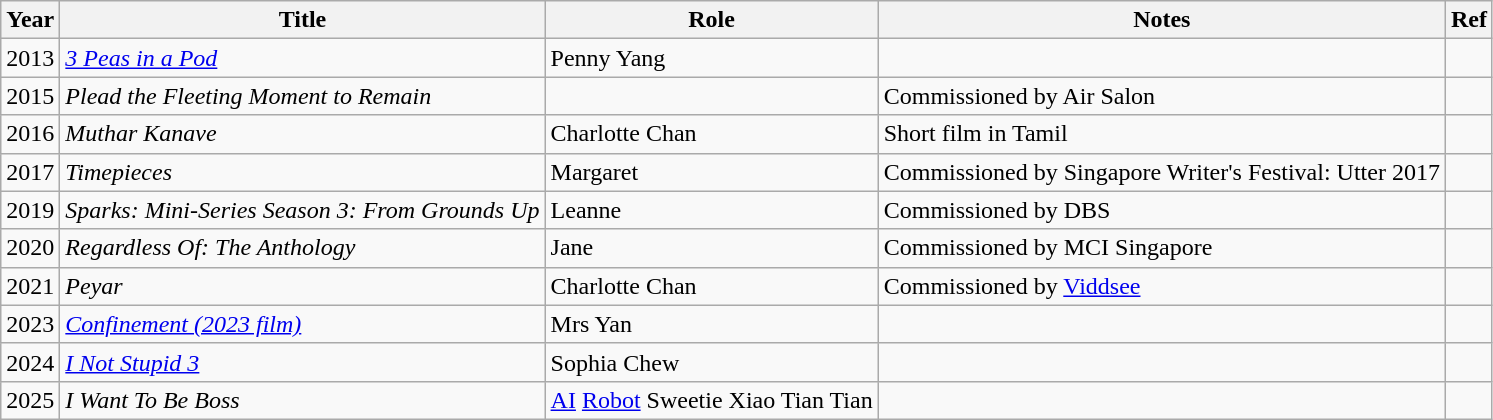<table class="wikitable sortable">
<tr>
<th>Year</th>
<th>Title</th>
<th>Role</th>
<th class="unsortable">Notes</th>
<th class="unsortable">Ref</th>
</tr>
<tr>
<td>2013</td>
<td><em><a href='#'>3 Peas in a Pod</a></em></td>
<td>Penny Yang</td>
<td></td>
<td></td>
</tr>
<tr>
<td>2015</td>
<td><em>Plead the Fleeting Moment to Remain</em></td>
<td></td>
<td>Commissioned by Air Salon</td>
<td></td>
</tr>
<tr>
<td>2016</td>
<td><em>Muthar Kanave</em></td>
<td>Charlotte Chan</td>
<td>Short film in Tamil</td>
<td></td>
</tr>
<tr>
<td>2017</td>
<td><em>Timepieces</em></td>
<td>Margaret</td>
<td>Commissioned by Singapore Writer's Festival: Utter 2017</td>
<td></td>
</tr>
<tr>
<td>2019</td>
<td><em>Sparks: Mini-Series Season 3: From Grounds Up</em></td>
<td>Leanne</td>
<td>Commissioned by DBS</td>
<td></td>
</tr>
<tr>
<td>2020</td>
<td><em>Regardless Of: The Anthology</em></td>
<td>Jane</td>
<td>Commissioned by MCI Singapore</td>
<td></td>
</tr>
<tr>
<td>2021</td>
<td><em>Peyar</em></td>
<td>Charlotte Chan</td>
<td>Commissioned by <a href='#'>Viddsee</a></td>
<td></td>
</tr>
<tr>
<td>2023</td>
<td><em><a href='#'>Confinement (2023 film)</a></em></td>
<td>Mrs Yan</td>
<td></td>
<td></td>
</tr>
<tr>
<td>2024</td>
<td><em><a href='#'>I Not Stupid 3</a></em></td>
<td>Sophia Chew</td>
<td></td>
<td></td>
</tr>
<tr>
<td>2025</td>
<td><em>I Want To Be Boss</em></td>
<td><a href='#'>AI</a> <a href='#'>Robot</a> Sweetie Xiao Tian Tian</td>
<td></td>
<td></td>
</tr>
</table>
